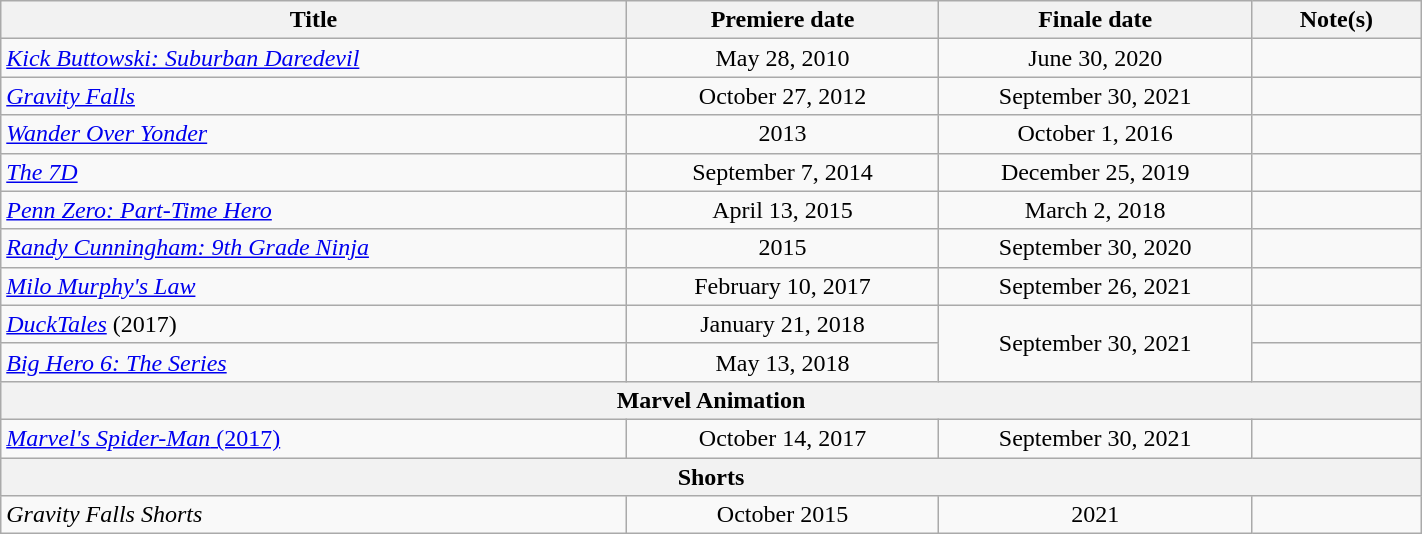<table class="wikitable plainrowheaders sortable" style="width:75%;text-align:center;">
<tr>
<th scope="col" style="width:20%;">Title</th>
<th scope="col" style="width:10%;">Premiere date</th>
<th scope="col" style="width:10%;">Finale date</th>
<th class="unsortable" style="width:5%;">Note(s)</th>
</tr>
<tr>
<td style="text-align:left;" scope"row"><em><a href='#'>Kick Buttowski: Suburban Daredevil</a></em></td>
<td>May 28, 2010</td>
<td>June 30, 2020</td>
<td></td>
</tr>
<tr>
<td style="text-align:left;" scope"row"><em><a href='#'>Gravity Falls</a></em></td>
<td>October 27, 2012</td>
<td>September 30, 2021</td>
<td></td>
</tr>
<tr>
<td style="text-align:left;" scope"row"><em><a href='#'>Wander Over Yonder</a></em></td>
<td>2013</td>
<td>October 1, 2016</td>
<td></td>
</tr>
<tr>
<td style="text-align:left;" scope"row"><em><a href='#'>The 7D</a></em></td>
<td>September 7, 2014</td>
<td>December 25, 2019</td>
<td></td>
</tr>
<tr>
<td style="text-align:left;" scope"row"><em><a href='#'>Penn Zero: Part-Time Hero</a></em></td>
<td>April 13, 2015</td>
<td>March 2, 2018</td>
<td></td>
</tr>
<tr>
<td style="text-align:left;" scope"row"><em><a href='#'>Randy Cunningham: 9th Grade Ninja</a></em></td>
<td>2015</td>
<td>September 30, 2020</td>
<td></td>
</tr>
<tr>
<td style="text-align:left;" scope"row"><em><a href='#'>Milo Murphy's Law</a></em></td>
<td>February 10, 2017</td>
<td>September 26, 2021</td>
<td></td>
</tr>
<tr>
<td style="text-align:left;" scope"row"><em><a href='#'>DuckTales</a></em> (2017)</td>
<td>January 21, 2018</td>
<td rowspan="2">September 30, 2021</td>
<td></td>
</tr>
<tr>
<td style="text-align:left;" scope"row"><em><a href='#'>Big Hero 6: The Series</a></em></td>
<td>May 13, 2018</td>
<td></td>
</tr>
<tr>
<th colspan="4">Marvel Animation</th>
</tr>
<tr>
<td style="text-align:left;" scope"row"><a href='#'><em>Marvel's Spider-Man</em> (2017)</a></td>
<td>October 14, 2017</td>
<td>September 30, 2021</td>
<td></td>
</tr>
<tr>
<th colspan="4">Shorts</th>
</tr>
<tr>
<td style="text-align:left;" scope"row"><em>Gravity Falls Shorts</em></td>
<td>October 2015</td>
<td>2021</td>
<td></td>
</tr>
</table>
